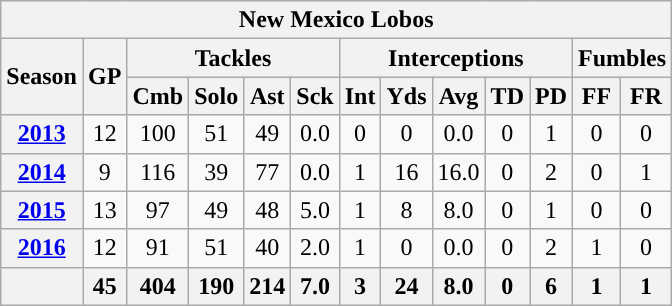<table class="wikitable" style="text-align:center;">
<tr>
<th colspan="13">New Mexico Lobos</th>
</tr>
<tr>
<th rowspan="2">Season</th>
<th rowspan="2">GP</th>
<th colspan="4">Tackles</th>
<th colspan="5">Interceptions</th>
<th colspan="2">Fumbles</th>
</tr>
<tr>
<th>Cmb</th>
<th>Solo</th>
<th>Ast</th>
<th>Sck</th>
<th>Int</th>
<th>Yds</th>
<th>Avg</th>
<th>TD</th>
<th>PD</th>
<th>FF</th>
<th>FR</th>
</tr>
<tr>
<th><a href='#'>2013</a></th>
<td>12</td>
<td>100</td>
<td>51</td>
<td>49</td>
<td>0.0</td>
<td>0</td>
<td>0</td>
<td>0.0</td>
<td>0</td>
<td>1</td>
<td>0</td>
<td>0</td>
</tr>
<tr>
<th><a href='#'>2014</a></th>
<td>9</td>
<td>116</td>
<td>39</td>
<td>77</td>
<td>0.0</td>
<td>1</td>
<td>16</td>
<td>16.0</td>
<td>0</td>
<td>2</td>
<td>0</td>
<td>1</td>
</tr>
<tr>
<th><a href='#'>2015</a></th>
<td>13</td>
<td>97</td>
<td>49</td>
<td>48</td>
<td>5.0</td>
<td>1</td>
<td>8</td>
<td>8.0</td>
<td>0</td>
<td>1</td>
<td>0</td>
<td>0</td>
</tr>
<tr>
<th><a href='#'>2016</a></th>
<td>12</td>
<td>91</td>
<td>51</td>
<td>40</td>
<td>2.0</td>
<td>1</td>
<td>0</td>
<td>0.0</td>
<td>0</td>
<td>2</td>
<td>1</td>
<td>0</td>
</tr>
<tr>
<th colspan="1"></th>
<th>45</th>
<th>404</th>
<th>190</th>
<th>214</th>
<th>7.0</th>
<th>3</th>
<th>24</th>
<th>8.0</th>
<th>0</th>
<th>6</th>
<th>1</th>
<th>1</th>
</tr>
</table>
